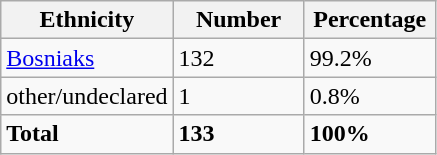<table class="wikitable">
<tr>
<th width="100px">Ethnicity</th>
<th width="80px">Number</th>
<th width="80px">Percentage</th>
</tr>
<tr>
<td><a href='#'>Bosniaks</a></td>
<td>132</td>
<td>99.2%</td>
</tr>
<tr>
<td>other/undeclared</td>
<td>1</td>
<td>0.8%</td>
</tr>
<tr>
<td><strong>Total</strong></td>
<td><strong>133</strong></td>
<td><strong>100%</strong></td>
</tr>
</table>
